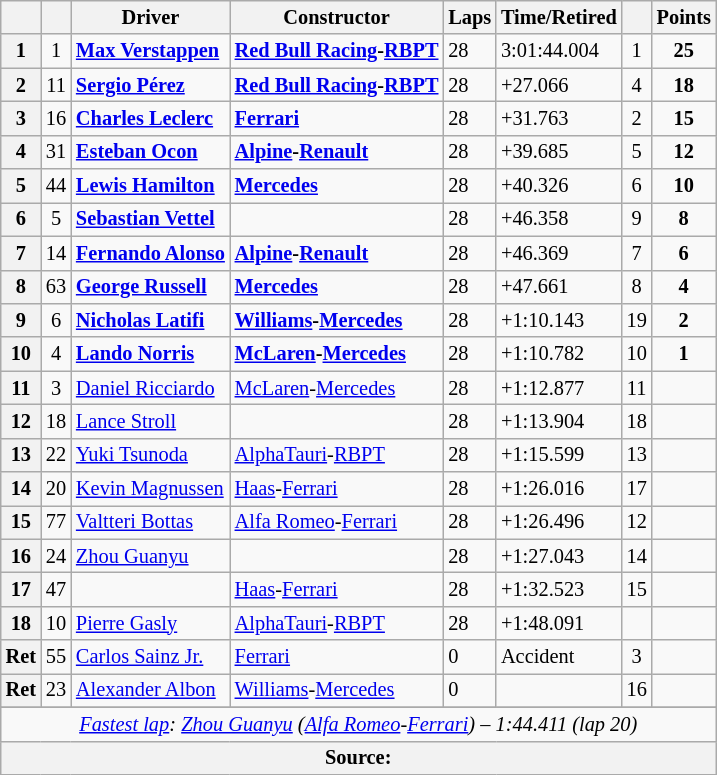<table class="wikitable sortable" style="font-size: 85%;">
<tr>
<th scope="col"></th>
<th scope="col"></th>
<th scope="col">Driver</th>
<th scope="col">Constructor</th>
<th class="unsortable" scope="col">Laps</th>
<th class="unsortable" scope="col">Time/Retired</th>
<th scope="col"></th>
<th scope="col">Points</th>
</tr>
<tr>
<th>1</th>
<td align="center">1</td>
<td data-sort-value="ver"><strong> <a href='#'>Max Verstappen</a></strong></td>
<td><strong><a href='#'>Red Bull Racing</a>-<a href='#'>RBPT</a></strong></td>
<td>28</td>
<td>3:01:44.004</td>
<td align="center">1</td>
<td align="center"><strong>25</strong></td>
</tr>
<tr>
<th>2</th>
<td align="center">11</td>
<td data-sort-value="per"><strong> <a href='#'>Sergio Pérez</a></strong></td>
<td><strong><a href='#'>Red Bull Racing</a>-<a href='#'>RBPT</a></strong></td>
<td>28</td>
<td>+27.066</td>
<td align="center">4</td>
<td align="center"><strong>18</strong></td>
</tr>
<tr>
<th>3</th>
<td align="center">16</td>
<td data-sort-value="lec"><strong> <a href='#'>Charles Leclerc</a></strong></td>
<td><a href='#'><strong>Ferrari</strong></a></td>
<td>28</td>
<td>+31.763</td>
<td align="center">2</td>
<td align="center"><strong>15</strong></td>
</tr>
<tr>
<th>4</th>
<td align="center">31</td>
<td data-sort-value="oco"> <strong><a href='#'>Esteban Ocon</a></strong></td>
<td><strong><a href='#'>Alpine</a>-<a href='#'>Renault</a></strong></td>
<td>28</td>
<td>+39.685</td>
<td align="center">5</td>
<td align="center"><strong>12</strong></td>
</tr>
<tr>
<th>5</th>
<td align="center">44</td>
<td data-sort-value="ham"> <strong><a href='#'>Lewis Hamilton</a></strong></td>
<td><strong><a href='#'>Mercedes</a></strong></td>
<td>28</td>
<td>+40.326</td>
<td align="center">6</td>
<td align="center"><strong>10</strong></td>
</tr>
<tr>
<th>6</th>
<td align="center">5</td>
<td data-sort-value="vet"> <strong><a href='#'>Sebastian Vettel</a></strong></td>
<td nowrap=""></td>
<td>28</td>
<td>+46.358</td>
<td align="center">9</td>
<td align="center"><strong>8</strong></td>
</tr>
<tr>
<th>7</th>
<td align="center">14</td>
<td data-sort-value="alo"> <strong><a href='#'>Fernando Alonso</a></strong></td>
<td><strong><a href='#'>Alpine</a>-<a href='#'>Renault</a></strong></td>
<td>28</td>
<td>+46.369</td>
<td align="center">7</td>
<td align="center"><strong>6</strong></td>
</tr>
<tr>
<th>8</th>
<td align="center">63</td>
<td data-sort-value="rus"> <strong><a href='#'>George Russell</a></strong></td>
<td><strong><a href='#'>Mercedes</a></strong></td>
<td>28</td>
<td>+47.661</td>
<td align="center">8</td>
<td align="center"><strong>4</strong></td>
</tr>
<tr>
<th>9</th>
<td align="center">6</td>
<td data-sort-value="lat"> <strong><a href='#'>Nicholas Latifi</a></strong></td>
<td><strong><a href='#'>Williams</a>-<a href='#'>Mercedes</a></strong></td>
<td>28</td>
<td>+1:10.143</td>
<td align="center">19</td>
<td align="center"><strong>2</strong></td>
</tr>
<tr>
<th>10</th>
<td align="center">4</td>
<td data-sort-value="nor"> <strong><a href='#'>Lando Norris</a></strong></td>
<td><strong><a href='#'>McLaren</a>-<a href='#'>Mercedes</a></strong></td>
<td>28</td>
<td>+1:10.782</td>
<td align="center">10</td>
<td align="center"><strong>1</strong></td>
</tr>
<tr>
<th>11</th>
<td align="center">3</td>
<td data-sort-value="ric"> <a href='#'>Daniel Ricciardo</a></td>
<td><a href='#'>McLaren</a>-<a href='#'>Mercedes</a></td>
<td>28</td>
<td>+1:12.877</td>
<td align="center">11</td>
<td></td>
</tr>
<tr>
<th>12</th>
<td align="center">18</td>
<td data-sort-value="str"> <a href='#'>Lance Stroll</a></td>
<td></td>
<td>28</td>
<td>+1:13.904</td>
<td align="center">18</td>
<td></td>
</tr>
<tr>
<th>13</th>
<td align="center">22</td>
<td data-sort-value="tsu"> <a href='#'>Yuki Tsunoda</a></td>
<td><a href='#'>AlphaTauri</a>-<a href='#'>RBPT</a></td>
<td>28</td>
<td>+1:15.599</td>
<td align="center">13</td>
<td></td>
</tr>
<tr>
<th>14</th>
<td align="center">20</td>
<td data-sort-value="mag"> <a href='#'>Kevin Magnussen</a></td>
<td><a href='#'>Haas</a>-<a href='#'>Ferrari</a></td>
<td>28</td>
<td>+1:26.016</td>
<td align="center">17</td>
<td></td>
</tr>
<tr>
<th>15</th>
<td align="center">77</td>
<td data-sort-value="bot"> <a href='#'>Valtteri Bottas</a></td>
<td><a href='#'>Alfa Romeo</a>-<a href='#'>Ferrari</a></td>
<td>28</td>
<td>+1:26.496</td>
<td align="center">12</td>
<td></td>
</tr>
<tr>
<th>16</th>
<td align="center">24</td>
<td data-sort-value="zho"> <a href='#'>Zhou Guanyu</a></td>
<td></td>
<td>28</td>
<td>+1:27.043</td>
<td align="center">14</td>
<td></td>
</tr>
<tr>
<th>17</th>
<td align="center">47</td>
<td data-sort-value="sch"></td>
<td><a href='#'>Haas</a>-<a href='#'>Ferrari</a></td>
<td>28</td>
<td>+1:32.523</td>
<td align="center">15</td>
<td></td>
</tr>
<tr>
<th>18</th>
<td align="center">10</td>
<td data-sort-value="gas"> <a href='#'>Pierre Gasly</a></td>
<td><a href='#'>AlphaTauri</a>-<a href='#'>RBPT</a></td>
<td>28</td>
<td>+1:48.091</td>
<td align="center"></td>
<td></td>
</tr>
<tr>
<th>Ret</th>
<td align="center">55</td>
<td data-sort-value="sai"> <a href='#'>Carlos Sainz Jr.</a></td>
<td><a href='#'>Ferrari</a></td>
<td>0</td>
<td>Accident</td>
<td align="center">3</td>
<td></td>
</tr>
<tr>
<th data-sort-value="20">Ret</th>
<td align="center">23</td>
<td data-sort-value="alb"> <a href='#'>Alexander Albon</a></td>
<td><a href='#'>Williams</a>-<a href='#'>Mercedes</a></td>
<td>0</td>
<td></td>
<td align="center">16</td>
<td></td>
</tr>
<tr>
</tr>
<tr class="sortbottom">
<td colspan="9" align="center"><em><a href='#'>Fastest lap</a>:</em>  <em><a href='#'>Zhou Guanyu</a> (<a href='#'>Alfa Romeo</a>-<a href='#'>Ferrari</a>) – 1:44.411 (lap 20)</em></td>
</tr>
<tr>
<th colspan="8">Source:</th>
</tr>
</table>
